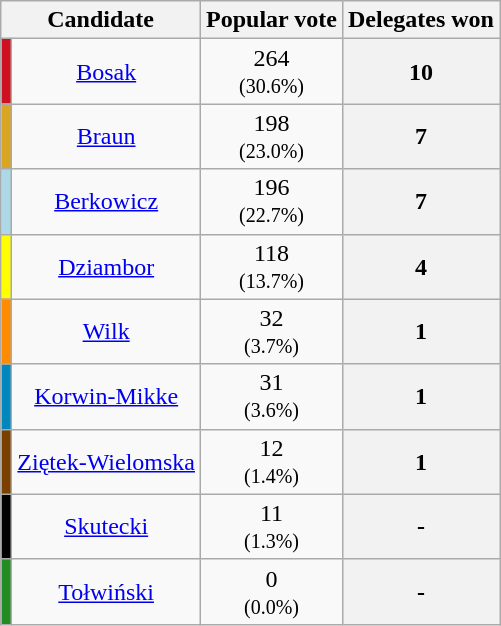<table class="wikitable sortable" style="text-align:center;">
<tr>
<th colspan=2>Candidate</th>
<th>Popular vote</th>
<th>Delegates won</th>
</tr>
<tr>
<td style="background:#CF1020;"></td>
<td><a href='#'>Bosak</a></td>
<td>264<br><small>(30.6%)</small></td>
<th scope="row" data-sort-value="10">10</th>
</tr>
<tr>
<td style="background:#DAA520;"></td>
<td><a href='#'>Braun</a></td>
<td>198<br><small>(23.0%)</small></td>
<th scope="row" data-sort-value="7">7</th>
</tr>
<tr>
<td style="background:#ADD8E6;"></td>
<td><a href='#'>Berkowicz</a></td>
<td>196<br><small>(22.7%)</small></td>
<th scope="row" data-sort-value="7">7</th>
</tr>
<tr>
<td style="background:#FFFF00;"></td>
<td><a href='#'>Dziambor</a></td>
<td>118<br><small>(13.7%)</small></td>
<th scope="row" data-sort-value="4">4</th>
</tr>
<tr>
<td style="background:#FF8C00;"></td>
<td><a href='#'>Wilk</a></td>
<td>32<br><small>(3.7%)</small></td>
<th scope="row" data-sort-value="1">1</th>
</tr>
<tr>
<td style="background:#0087BD;"></td>
<td><a href='#'>Korwin-Mikke</a></td>
<td>31<br><small>(3.6%)</small></td>
<th scope="row" data-sort-value="1">1</th>
</tr>
<tr>
<td style="background:#7B3F00;"></td>
<td><a href='#'>Ziętek-Wielomska</a></td>
<td>12<br><small>(1.4%)</small></td>
<th scope="row" data-sort-value="1">1</th>
</tr>
<tr>
<td style="background:#000000;"></td>
<td><a href='#'>Skutecki</a></td>
<td>11<br><small>(1.3%)</small></td>
<th scope="row" data-sort-value="-">-</th>
</tr>
<tr>
<td style="background:#228B22;"></td>
<td><a href='#'>Tołwiński</a></td>
<td>0<br><small>(0.0%)</small></td>
<th scope="row" data-sort-value="-">-</th>
</tr>
</table>
